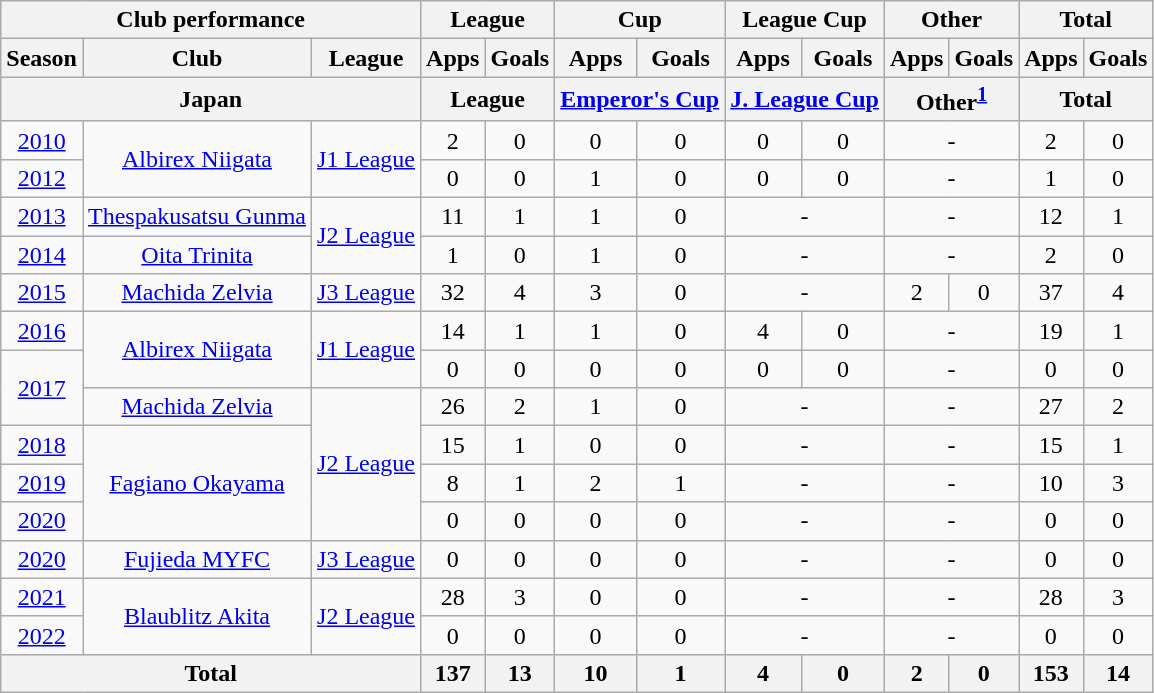<table class="wikitable" style="text-align:center;">
<tr>
<th colspan=3>Club performance</th>
<th colspan=2>League</th>
<th colspan=2>Cup</th>
<th colspan=2>League Cup</th>
<th colspan=2>Other</th>
<th colspan=2>Total</th>
</tr>
<tr>
<th>Season</th>
<th>Club</th>
<th>League</th>
<th>Apps</th>
<th>Goals</th>
<th>Apps</th>
<th>Goals</th>
<th>Apps</th>
<th>Goals</th>
<th>Apps</th>
<th>Goals</th>
<th>Apps</th>
<th>Goals</th>
</tr>
<tr>
<th colspan=3>Japan</th>
<th colspan=2>League</th>
<th colspan=2><a href='#'>Emperor's Cup</a></th>
<th colspan=2><a href='#'>J. League Cup</a></th>
<th colspan="2">Other<sup><a href='#'>1</a></sup></th>
<th colspan=2>Total</th>
</tr>
<tr>
<td><a href='#'>2010</a></td>
<td rowspan="2"><a href='#'>Albirex Niigata</a></td>
<td rowspan="2"><a href='#'>J1 League</a></td>
<td>2</td>
<td>0</td>
<td>0</td>
<td>0</td>
<td>0</td>
<td>0</td>
<td colspan="2">-</td>
<td>2</td>
<td>0</td>
</tr>
<tr>
<td><a href='#'>2012</a></td>
<td>0</td>
<td>0</td>
<td>1</td>
<td>0</td>
<td>0</td>
<td>0</td>
<td colspan="2">-</td>
<td>1</td>
<td>0</td>
</tr>
<tr>
<td><a href='#'>2013</a></td>
<td><a href='#'>Thespakusatsu Gunma</a></td>
<td rowspan="2"><a href='#'>J2 League</a></td>
<td>11</td>
<td>1</td>
<td>1</td>
<td>0</td>
<td colspan="2">-</td>
<td colspan="2">-</td>
<td>12</td>
<td>1</td>
</tr>
<tr>
<td><a href='#'>2014</a></td>
<td><a href='#'>Oita Trinita</a></td>
<td>1</td>
<td>0</td>
<td>1</td>
<td>0</td>
<td colspan="2">-</td>
<td colspan="2">-</td>
<td>2</td>
<td>0</td>
</tr>
<tr>
<td><a href='#'>2015</a></td>
<td><a href='#'>Machida Zelvia</a></td>
<td><a href='#'>J3 League</a></td>
<td>32</td>
<td>4</td>
<td>3</td>
<td>0</td>
<td colspan="2">-</td>
<td>2</td>
<td>0</td>
<td>37</td>
<td>4</td>
</tr>
<tr>
<td><a href='#'>2016</a></td>
<td rowspan="2"><a href='#'>Albirex Niigata</a></td>
<td rowspan="2"><a href='#'>J1 League</a></td>
<td>14</td>
<td>1</td>
<td>1</td>
<td>0</td>
<td>4</td>
<td>0</td>
<td colspan="2">-</td>
<td>19</td>
<td>1</td>
</tr>
<tr>
<td rowspan="2"><a href='#'>2017</a></td>
<td>0</td>
<td>0</td>
<td>0</td>
<td>0</td>
<td>0</td>
<td>0</td>
<td colspan="2">-</td>
<td>0</td>
<td>0</td>
</tr>
<tr>
<td><a href='#'>Machida Zelvia</a></td>
<td rowspan="4"><a href='#'>J2 League</a></td>
<td>26</td>
<td>2</td>
<td>1</td>
<td>0</td>
<td colspan="2">-</td>
<td colspan="2">-</td>
<td>27</td>
<td>2</td>
</tr>
<tr>
<td><a href='#'>2018</a></td>
<td rowspan="3"><a href='#'>Fagiano Okayama</a></td>
<td>15</td>
<td>1</td>
<td>0</td>
<td>0</td>
<td colspan="2">-</td>
<td colspan="2">-</td>
<td>15</td>
<td>1</td>
</tr>
<tr>
<td><a href='#'>2019</a></td>
<td>8</td>
<td>1</td>
<td>2</td>
<td>1</td>
<td colspan="2">-</td>
<td colspan="2">-</td>
<td>10</td>
<td>3</td>
</tr>
<tr>
<td><a href='#'>2020</a></td>
<td>0</td>
<td>0</td>
<td>0</td>
<td>0</td>
<td colspan="2">-</td>
<td colspan="2">-</td>
<td>0</td>
<td>0</td>
</tr>
<tr>
<td><a href='#'>2020</a></td>
<td><a href='#'>Fujieda MYFC</a></td>
<td><a href='#'>J3 League</a></td>
<td>0</td>
<td>0</td>
<td>0</td>
<td>0</td>
<td colspan="2">-</td>
<td colspan="2">-</td>
<td>0</td>
<td>0</td>
</tr>
<tr>
<td><a href='#'>2021</a></td>
<td rowspan="2"><a href='#'>Blaublitz Akita</a></td>
<td rowspan="2"><a href='#'>J2 League</a></td>
<td>28</td>
<td>3</td>
<td>0</td>
<td>0</td>
<td colspan="2">-</td>
<td colspan="2">-</td>
<td>28</td>
<td>3</td>
</tr>
<tr>
<td><a href='#'>2022</a></td>
<td>0</td>
<td>0</td>
<td>0</td>
<td>0</td>
<td colspan="2">-</td>
<td colspan="2">-</td>
<td>0</td>
<td>0</td>
</tr>
<tr>
<th colspan=3>Total</th>
<th>137</th>
<th>13</th>
<th>10</th>
<th>1</th>
<th>4</th>
<th>0</th>
<th>2</th>
<th>0</th>
<th>153</th>
<th>14</th>
</tr>
</table>
